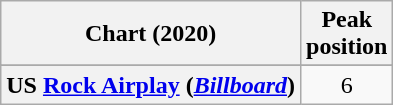<table class="wikitable sortable plainrowheaders" style="text-align:center">
<tr>
<th scope="col">Chart (2020)</th>
<th scope="col">Peak <br> position</th>
</tr>
<tr>
</tr>
<tr>
</tr>
<tr>
<th scope="row">US <a href='#'>Rock Airplay</a> (<em><a href='#'>Billboard</a></em>)</th>
<td>6</td>
</tr>
</table>
